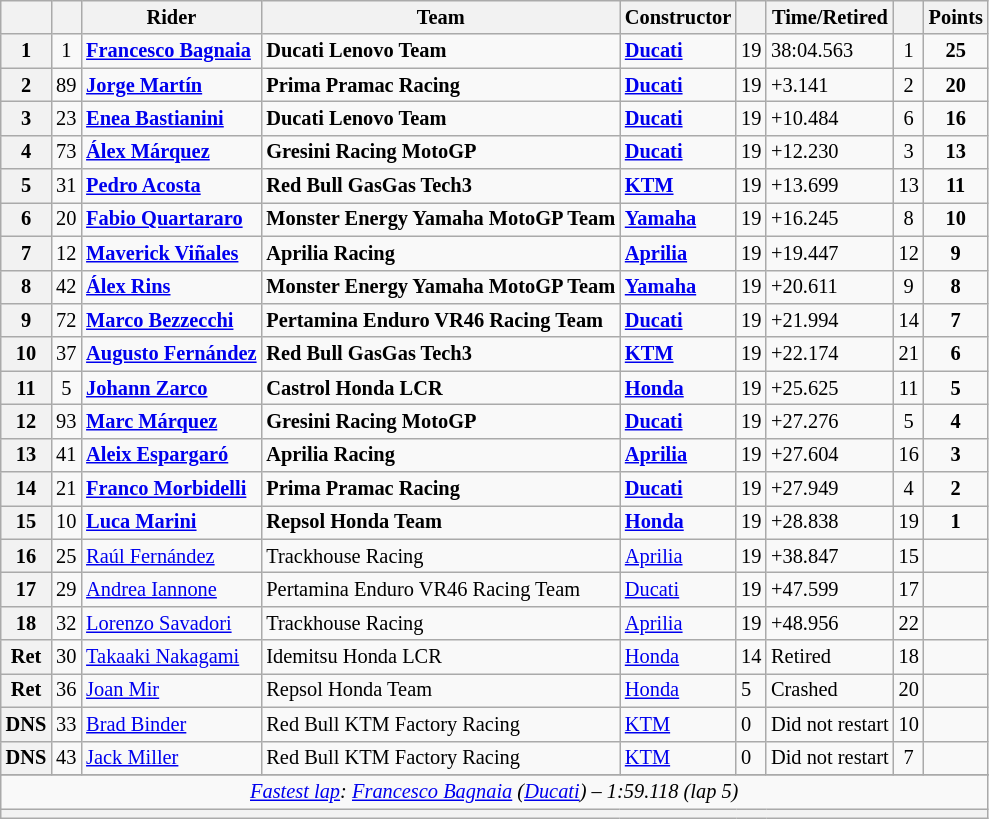<table class="wikitable sortable" style="font-size: 85%;">
<tr>
<th scope="col"></th>
<th scope="col"></th>
<th scope="col">Rider</th>
<th scope="col">Team</th>
<th scope="col">Constructor</th>
<th class="unsortable" scope="col"></th>
<th class="unsortable" scope="col">Time/Retired</th>
<th scope="col"></th>
<th scope="col">Points</th>
</tr>
<tr>
<th scope="row">1</th>
<td align="center">1</td>
<td data-sort-value="bagnaia"> <strong><a href='#'>Francesco Bagnaia</a></strong></td>
<td><strong>Ducati Lenovo Team</strong></td>
<td><strong><a href='#'>Ducati</a></strong></td>
<td>19</td>
<td>38:04.563</td>
<td align="center">1</td>
<td align="center"><strong>25</strong></td>
</tr>
<tr>
<th scope="row">2</th>
<td align="center">89</td>
<td data-sort-value="martin"> <strong><a href='#'>Jorge Martín</a></strong></td>
<td><strong>Prima Pramac Racing</strong></td>
<td><strong><a href='#'>Ducati</a></strong></td>
<td>19</td>
<td>+3.141</td>
<td align="center">2</td>
<td align="center"><strong>20</strong></td>
</tr>
<tr>
<th scope="row">3</th>
<td align="center">23</td>
<td data-sort-value="bastianini"> <strong><a href='#'>Enea Bastianini</a></strong></td>
<td><strong>Ducati Lenovo Team</strong></td>
<td><strong><a href='#'>Ducati</a></strong></td>
<td>19</td>
<td>+10.484</td>
<td align="center">6</td>
<td align="center"><strong>16</strong></td>
</tr>
<tr>
<th scope="row">4</th>
<td align="center">73</td>
<td data-sort-value="marqueza"><strong> <a href='#'>Álex Márquez</a></strong></td>
<td><strong>Gresini Racing MotoGP</strong></td>
<td><strong><a href='#'>Ducati</a></strong></td>
<td>19</td>
<td>+12.230</td>
<td align="center">3</td>
<td align="center"><strong>13</strong></td>
</tr>
<tr>
<th scope="row">5</th>
<td align="center">31</td>
<td data-sort-value="Acosta"> <strong><a href='#'>Pedro Acosta</a></strong></td>
<td><strong>Red Bull GasGas Tech3</strong></td>
<td><strong><a href='#'>KTM</a></strong></td>
<td>19</td>
<td>+13.699</td>
<td align="center">13</td>
<td align="center"><strong>11</strong></td>
</tr>
<tr>
<th scope="row">6</th>
<td align="center">20</td>
<td data-sort-value="Quartararo"><strong> <a href='#'>Fabio Quartararo</a></strong></td>
<td><strong>Monster Energy Yamaha MotoGP Team</strong></td>
<td><strong><a href='#'>Yamaha</a></strong></td>
<td>19</td>
<td>+16.245</td>
<td align="center">8</td>
<td align="center"><strong>10</strong></td>
</tr>
<tr>
<th scope="row">7</th>
<td align="center">12</td>
<td data-sort-value="Vinales"> <strong><a href='#'>Maverick Viñales</a></strong></td>
<td><strong>Aprilia Racing</strong></td>
<td><strong><a href='#'>Aprilia</a></strong></td>
<td>19</td>
<td>+19.447</td>
<td align="center">12</td>
<td align="center"><strong>9</strong></td>
</tr>
<tr>
<th scope="row">8</th>
<td align="center">42</td>
<td data-sort-value="rins"> <strong><a href='#'>Álex Rins</a></strong></td>
<td><strong>Monster Energy Yamaha MotoGP Team</strong></td>
<td><strong><a href='#'>Yamaha</a></strong></td>
<td>19</td>
<td>+20.611</td>
<td align="center">9</td>
<td align="center"><strong>8</strong></td>
</tr>
<tr>
<th scope="row">9</th>
<td align="center">72</td>
<td data-sort-value="Bezzecchi"> <strong><a href='#'>Marco Bezzecchi</a></strong></td>
<td><strong>Pertamina Enduro VR46 Racing Team</strong></td>
<td><strong><a href='#'>Ducati</a></strong></td>
<td>19</td>
<td>+21.994</td>
<td align="center">14</td>
<td align="center"><strong>7</strong></td>
</tr>
<tr>
<th scope="row">10</th>
<td align="center">37</td>
<td data-sort-value="FernandezA"> <strong><a href='#'>Augusto Fernández</a></strong></td>
<td><strong>Red Bull GasGas Tech3</strong></td>
<td><strong><a href='#'>KTM</a></strong></td>
<td>19</td>
<td>+22.174</td>
<td align="center">21</td>
<td align="center"><strong>6</strong></td>
</tr>
<tr>
<th scope="row">11</th>
<td align="center">5</td>
<td data-sort-value="zarco"> <strong><a href='#'>Johann Zarco</a></strong></td>
<td><strong>Castrol Honda LCR</strong></td>
<td><strong><a href='#'>Honda</a></strong></td>
<td>19</td>
<td>+25.625</td>
<td align="center">11</td>
<td align="center"><strong>5</strong></td>
</tr>
<tr>
<th scope="row">12</th>
<td align="center">93</td>
<td data-sort-value="marquezm"> <strong><a href='#'>Marc Márquez</a></strong></td>
<td><strong>Gresini Racing MotoGP</strong></td>
<td><strong><a href='#'>Ducati</a></strong></td>
<td>19</td>
<td>+27.276</td>
<td align="center">5</td>
<td align="center"><strong>4</strong></td>
</tr>
<tr>
<th scope="row">13</th>
<td align="center">41</td>
<td data-sort-value="EspargaroA"> <strong><a href='#'>Aleix Espargaró</a></strong></td>
<td><strong>Aprilia Racing</strong></td>
<td><strong><a href='#'>Aprilia</a></strong></td>
<td>19</td>
<td>+27.604</td>
<td align="center">16</td>
<td align="center"><strong>3</strong></td>
</tr>
<tr>
<th scope="row">14</th>
<td align="center">21</td>
<td data-sort-value="morbidelli"><strong> <a href='#'>Franco Morbidelli</a></strong></td>
<td><strong>Prima Pramac Racing</strong></td>
<td><strong><a href='#'>Ducati</a></strong></td>
<td>19</td>
<td>+27.949</td>
<td align="center">4</td>
<td align="center"><strong>2</strong></td>
</tr>
<tr>
<th scope="row">15</th>
<td align="center">10</td>
<td data-sort-value="marini"> <strong><a href='#'>Luca Marini</a></strong></td>
<td><strong>Repsol Honda Team</strong></td>
<td><strong><a href='#'>Honda</a></strong></td>
<td>19</td>
<td>+28.838</td>
<td align="center">19</td>
<td align="center"><strong>1</strong></td>
</tr>
<tr>
<th scope="row">16</th>
<td align="center">25</td>
<td data-sort-value="fernandezr"> <a href='#'>Raúl Fernández</a></td>
<td>Trackhouse Racing</td>
<td><a href='#'>Aprilia</a></td>
<td>19</td>
<td>+38.847</td>
<td align="center">15</td>
<td align="center"></td>
</tr>
<tr>
<th scope="row">17</th>
<td align="center">29</td>
<td data-sort-value="Iannone"> <a href='#'>Andrea Iannone</a></td>
<td>Pertamina Enduro VR46 Racing Team</td>
<td><a href='#'>Ducati</a></td>
<td>19</td>
<td>+47.599</td>
<td align="center">17</td>
<td align="center"></td>
</tr>
<tr>
<th scope="row">18</th>
<td align="center">32</td>
<td data-sort-value="Savadori"> <a href='#'>Lorenzo Savadori</a></td>
<td>Trackhouse Racing</td>
<td><a href='#'>Aprilia</a></td>
<td>19</td>
<td>+48.956</td>
<td align="center">22</td>
<td align="center"></td>
</tr>
<tr>
<th scope="row">Ret</th>
<td align="center">30</td>
<td data-sort-value="Nakagami"> <a href='#'>Takaaki Nakagami</a></td>
<td>Idemitsu Honda LCR</td>
<td><a href='#'>Honda</a></td>
<td>14</td>
<td>Retired</td>
<td align="center">18</td>
<td align="center"></td>
</tr>
<tr>
<th scope="row">Ret</th>
<td align="center">36</td>
<td data-sort-value="mir"> <a href='#'>Joan Mir</a></td>
<td>Repsol Honda Team</td>
<td><a href='#'>Honda</a></td>
<td>5</td>
<td>Crashed</td>
<td align="center">20</td>
<td align="center"></td>
</tr>
<tr>
<th scope="row">DNS</th>
<td align="center">33</td>
<td data-sort-value="Binder"> <a href='#'>Brad Binder</a></td>
<td>Red Bull KTM Factory Racing</td>
<td><a href='#'>KTM</a></td>
<td>0</td>
<td>Did not restart</td>
<td align="center">10</td>
<td align="center"></td>
</tr>
<tr>
<th scope="row">DNS</th>
<td align="center">43</td>
<td data-sort-value="miller"> <a href='#'>Jack Miller</a></td>
<td>Red Bull KTM Factory Racing</td>
<td><a href='#'>KTM</a></td>
<td>0</td>
<td>Did not restart</td>
<td align="center">7</td>
<td align="center"></td>
</tr>
<tr>
</tr>
<tr class="sortbottom">
<td colspan="9" style="text-align:center"><em><a href='#'>Fastest lap</a>:  <a href='#'>Francesco Bagnaia</a> (<a href='#'>Ducati</a>) – 1:59.118 (lap 5)</em></td>
</tr>
<tr class="sortbottom">
<th colspan="9"></th>
</tr>
</table>
